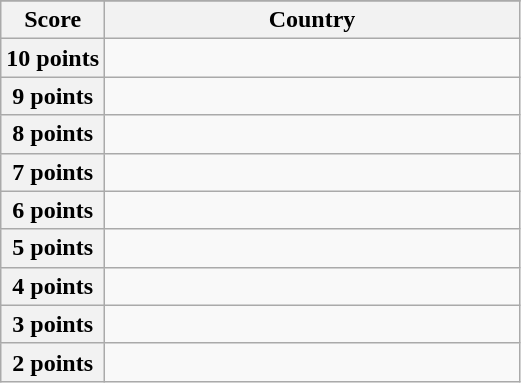<table class="wikitable">
<tr>
</tr>
<tr>
<th scope="col" width="20%">Score</th>
<th scope="col">Country</th>
</tr>
<tr>
<th scope="row">10 points</th>
<td></td>
</tr>
<tr>
<th scope="row">9 points</th>
<td></td>
</tr>
<tr>
<th scope="row">8 points</th>
<td></td>
</tr>
<tr>
<th scope="row">7 points</th>
<td></td>
</tr>
<tr>
<th scope="row">6 points</th>
<td></td>
</tr>
<tr>
<th scope="row">5 points</th>
<td></td>
</tr>
<tr>
<th scope="row">4 points</th>
<td></td>
</tr>
<tr>
<th scope="row">3 points</th>
<td></td>
</tr>
<tr>
<th scope="row">2 points</th>
<td></td>
</tr>
</table>
